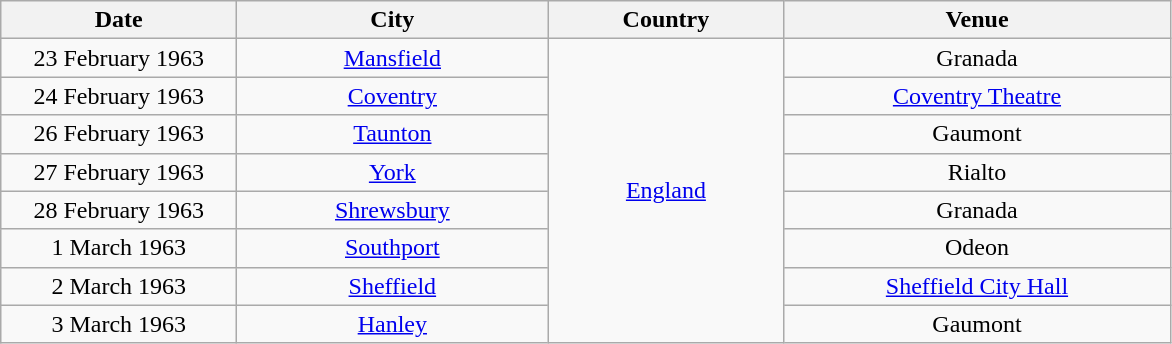<table class="wikitable" style="text-align:center;">
<tr>
<th width="150">Date</th>
<th width="200">City</th>
<th width="150">Country</th>
<th width="250">Venue</th>
</tr>
<tr>
<td>23 February 1963</td>
<td><a href='#'>Mansfield</a></td>
<td rowspan="8"><a href='#'>England</a></td>
<td>Granada</td>
</tr>
<tr>
<td>24 February 1963</td>
<td><a href='#'>Coventry</a></td>
<td><a href='#'>Coventry Theatre</a></td>
</tr>
<tr>
<td>26 February 1963</td>
<td><a href='#'>Taunton</a></td>
<td>Gaumont</td>
</tr>
<tr>
<td>27 February 1963</td>
<td><a href='#'>York</a></td>
<td>Rialto</td>
</tr>
<tr>
<td>28 February 1963</td>
<td><a href='#'>Shrewsbury</a></td>
<td>Granada</td>
</tr>
<tr>
<td>1 March 1963</td>
<td><a href='#'>Southport</a></td>
<td>Odeon</td>
</tr>
<tr>
<td>2 March 1963</td>
<td><a href='#'>Sheffield</a></td>
<td><a href='#'>Sheffield City Hall</a></td>
</tr>
<tr>
<td>3 March 1963</td>
<td><a href='#'>Hanley</a></td>
<td>Gaumont</td>
</tr>
</table>
